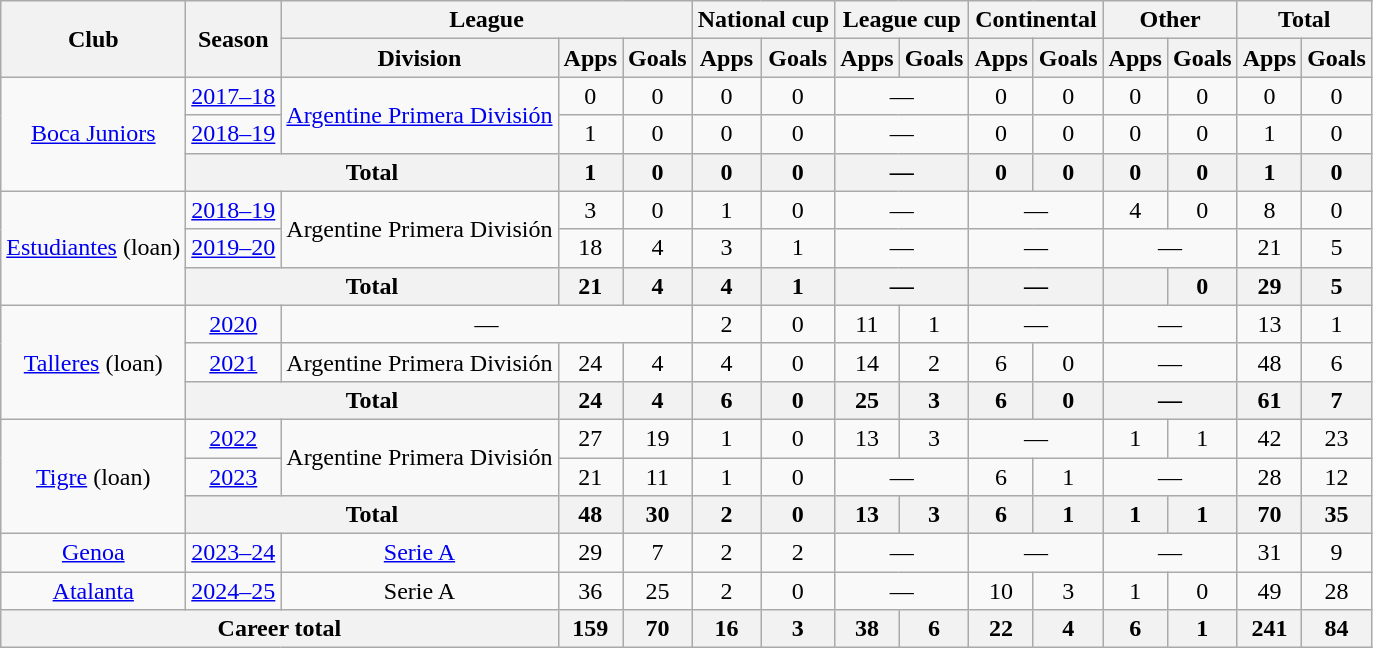<table class="wikitable" style="text-align: center;">
<tr>
<th rowspan="2">Club</th>
<th rowspan="2">Season</th>
<th colspan="3">League</th>
<th colspan="2">National cup</th>
<th colspan="2">League cup</th>
<th colspan="2">Continental</th>
<th colspan="2">Other</th>
<th colspan="2">Total</th>
</tr>
<tr>
<th>Division</th>
<th>Apps</th>
<th>Goals</th>
<th>Apps</th>
<th>Goals</th>
<th>Apps</th>
<th>Goals</th>
<th>Apps</th>
<th>Goals</th>
<th>Apps</th>
<th>Goals</th>
<th>Apps</th>
<th>Goals</th>
</tr>
<tr>
<td rowspan="3"><a href='#'>Boca Juniors</a></td>
<td><a href='#'>2017–18</a></td>
<td rowspan="2"><a href='#'>Argentine Primera División</a></td>
<td>0</td>
<td>0</td>
<td>0</td>
<td>0</td>
<td colspan="2">—</td>
<td>0</td>
<td>0</td>
<td>0</td>
<td>0</td>
<td>0</td>
<td>0</td>
</tr>
<tr>
<td><a href='#'>2018–19</a></td>
<td>1</td>
<td>0</td>
<td>0</td>
<td>0</td>
<td colspan="2">—</td>
<td>0</td>
<td>0</td>
<td>0</td>
<td>0</td>
<td>1</td>
<td>0</td>
</tr>
<tr>
<th colspan="2">Total</th>
<th>1</th>
<th>0</th>
<th>0</th>
<th>0</th>
<th colspan="2">—</th>
<th>0</th>
<th>0</th>
<th>0</th>
<th>0</th>
<th>1</th>
<th>0</th>
</tr>
<tr>
<td rowspan="3"><a href='#'>Estudiantes</a> (loan)</td>
<td><a href='#'>2018–19</a></td>
<td rowspan="2">Argentine Primera División</td>
<td>3</td>
<td>0</td>
<td>1</td>
<td>0</td>
<td colspan="2">—</td>
<td colspan="2">—</td>
<td>4</td>
<td>0</td>
<td>8</td>
<td>0</td>
</tr>
<tr>
<td><a href='#'>2019–20</a></td>
<td>18</td>
<td>4</td>
<td>3</td>
<td>1</td>
<td colspan="2">—</td>
<td colspan="2">—</td>
<td colspan="2">—</td>
<td>21</td>
<td>5</td>
</tr>
<tr>
<th colspan="2">Total</th>
<th>21</th>
<th>4</th>
<th>4</th>
<th>1</th>
<th colspan="2">—</th>
<th colspan="2">—</th>
<th 4></th>
<th>0</th>
<th>29</th>
<th>5</th>
</tr>
<tr>
<td rowspan="3"><a href='#'>Talleres</a> (loan)</td>
<td><a href='#'>2020</a></td>
<td colspan="3">—</td>
<td>2</td>
<td>0</td>
<td>11</td>
<td>1</td>
<td colspan="2">—</td>
<td colspan="2">—</td>
<td>13</td>
<td>1</td>
</tr>
<tr>
<td><a href='#'>2021</a></td>
<td>Argentine Primera División</td>
<td>24</td>
<td>4</td>
<td>4</td>
<td>0</td>
<td>14</td>
<td>2</td>
<td>6</td>
<td>0</td>
<td colspan="2">—</td>
<td>48</td>
<td>6</td>
</tr>
<tr>
<th colspan="2">Total</th>
<th>24</th>
<th>4</th>
<th>6</th>
<th>0</th>
<th>25</th>
<th>3</th>
<th>6</th>
<th>0</th>
<th colspan="2">—</th>
<th>61</th>
<th>7</th>
</tr>
<tr>
<td rowspan="3"><a href='#'>Tigre</a> (loan)</td>
<td><a href='#'>2022</a></td>
<td rowspan="2">Argentine Primera División</td>
<td>27</td>
<td>19</td>
<td>1</td>
<td>0</td>
<td>13</td>
<td>3</td>
<td colspan="2">—</td>
<td>1</td>
<td>1</td>
<td>42</td>
<td>23</td>
</tr>
<tr>
<td><a href='#'>2023</a></td>
<td>21</td>
<td>11</td>
<td>1</td>
<td>0</td>
<td colspan="2">—</td>
<td>6</td>
<td>1</td>
<td colspan="2">—</td>
<td>28</td>
<td>12</td>
</tr>
<tr>
<th colspan="2">Total</th>
<th>48</th>
<th>30</th>
<th>2</th>
<th>0</th>
<th>13</th>
<th>3</th>
<th>6</th>
<th>1</th>
<th>1</th>
<th>1</th>
<th>70</th>
<th>35</th>
</tr>
<tr>
<td><a href='#'>Genoa</a></td>
<td><a href='#'>2023–24</a></td>
<td><a href='#'>Serie A</a></td>
<td>29</td>
<td>7</td>
<td>2</td>
<td>2</td>
<td colspan="2">—</td>
<td colspan="2">—</td>
<td colspan="2">—</td>
<td>31</td>
<td>9</td>
</tr>
<tr>
<td><a href='#'>Atalanta</a></td>
<td><a href='#'>2024–25</a></td>
<td>Serie A</td>
<td>36</td>
<td>25</td>
<td>2</td>
<td>0</td>
<td colspan="2">—</td>
<td>10</td>
<td>3</td>
<td>1</td>
<td>0</td>
<td>49</td>
<td>28</td>
</tr>
<tr>
<th colspan="3">Career total</th>
<th>159</th>
<th>70</th>
<th>16</th>
<th>3</th>
<th>38</th>
<th>6</th>
<th>22</th>
<th>4</th>
<th>6</th>
<th>1</th>
<th>241</th>
<th>84</th>
</tr>
</table>
